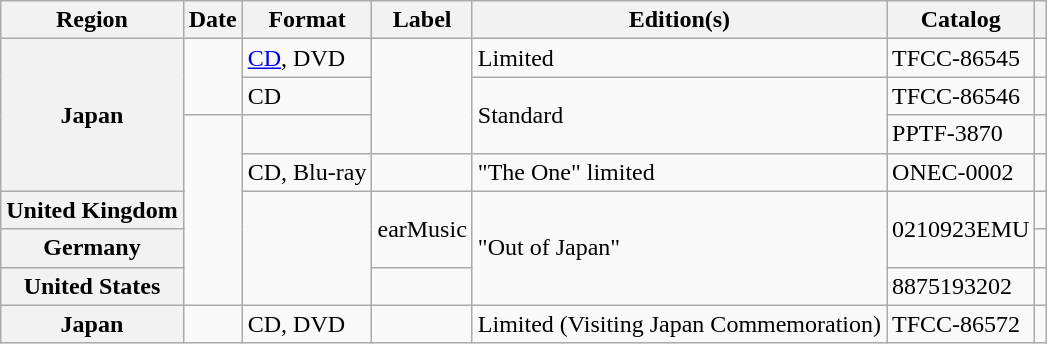<table class="wikitable plainrowheaders">
<tr>
<th scope="col">Region</th>
<th scope="col">Date</th>
<th scope="col">Format</th>
<th scope="col">Label</th>
<th scope="col">Edition(s)</th>
<th scope="col">Catalog</th>
<th scope="col"></th>
</tr>
<tr>
<th scope="row" rowspan="4">Japan</th>
<td rowspan="2"></td>
<td><a href='#'>CD</a>, DVD</td>
<td rowspan="3"></td>
<td>Limited</td>
<td>TFCC-86545</td>
<td></td>
</tr>
<tr>
<td>CD</td>
<td rowspan="2">Standard</td>
<td>TFCC-86546</td>
<td></td>
</tr>
<tr>
<td rowspan="5"></td>
<td></td>
<td>PPTF-3870</td>
<td></td>
</tr>
<tr>
<td>CD, Blu-ray</td>
<td></td>
<td>"The One" limited</td>
<td>ONEC-0002</td>
<td></td>
</tr>
<tr>
<th scope="row">United Kingdom</th>
<td rowspan="3"></td>
<td rowspan="2">earMusic</td>
<td rowspan="3">"Out of Japan"</td>
<td rowspan="2">0210923EMU</td>
<td></td>
</tr>
<tr>
<th scope="row">Germany</th>
<td></td>
</tr>
<tr>
<th scope="row">United States</th>
<td></td>
<td>8875193202</td>
<td></td>
</tr>
<tr>
<th scope="row">Japan</th>
<td></td>
<td>CD, DVD</td>
<td></td>
<td>Limited (Visiting Japan Commemoration)</td>
<td>TFCC-86572</td>
<td></td>
</tr>
</table>
